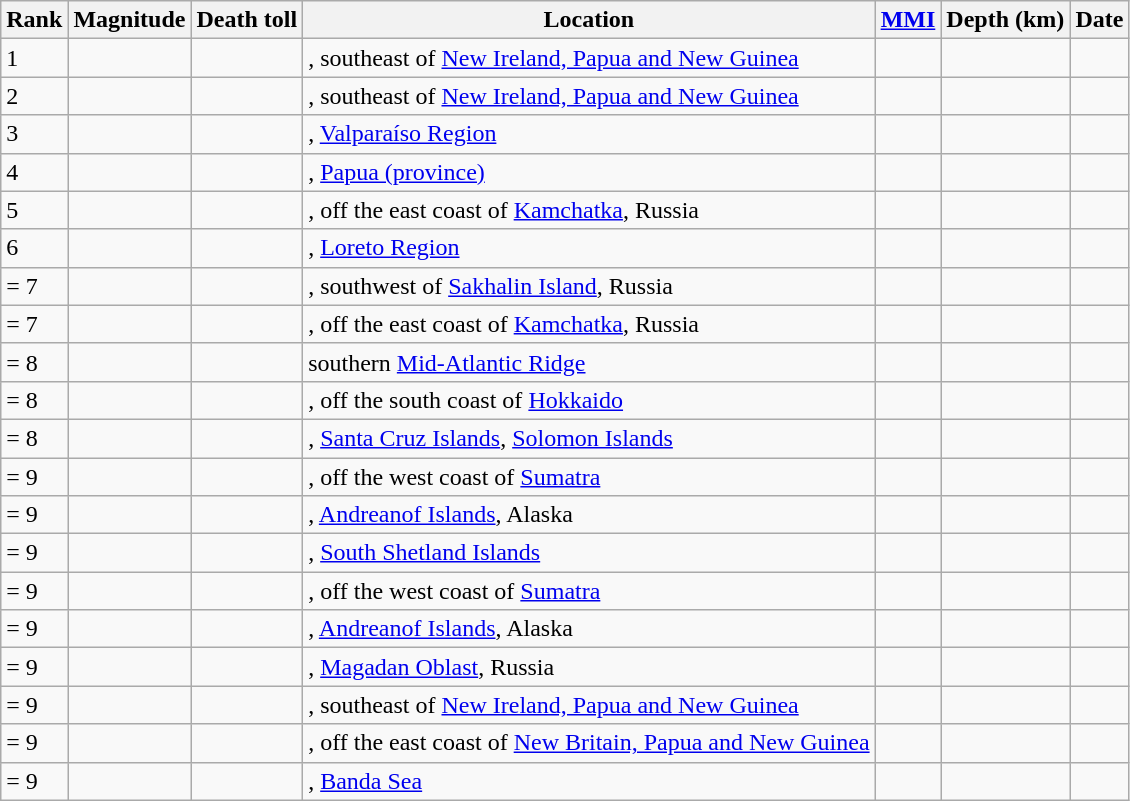<table class="sortable wikitable" style="font-size:100%;">
<tr>
<th>Rank</th>
<th>Magnitude</th>
<th>Death toll</th>
<th>Location</th>
<th><a href='#'>MMI</a></th>
<th>Depth (km)</th>
<th>Date</th>
</tr>
<tr>
<td>1</td>
<td></td>
<td></td>
<td>, southeast of <a href='#'>New Ireland, Papua and New Guinea</a></td>
<td></td>
<td></td>
<td></td>
</tr>
<tr>
<td>2</td>
<td></td>
<td></td>
<td>, southeast of <a href='#'>New Ireland, Papua and New Guinea</a></td>
<td></td>
<td></td>
<td></td>
</tr>
<tr>
<td>3</td>
<td></td>
<td></td>
<td>, <a href='#'>Valparaíso Region</a></td>
<td></td>
<td></td>
<td></td>
</tr>
<tr>
<td>4</td>
<td></td>
<td></td>
<td>, <a href='#'>Papua (province)</a></td>
<td></td>
<td></td>
<td></td>
</tr>
<tr>
<td>5</td>
<td></td>
<td></td>
<td>, off the east coast of <a href='#'>Kamchatka</a>, Russia</td>
<td></td>
<td></td>
<td></td>
</tr>
<tr>
<td>6</td>
<td></td>
<td></td>
<td>, <a href='#'>Loreto Region</a></td>
<td></td>
<td></td>
<td></td>
</tr>
<tr>
<td>= 7</td>
<td></td>
<td></td>
<td>, southwest of <a href='#'>Sakhalin Island</a>, Russia</td>
<td></td>
<td></td>
<td></td>
</tr>
<tr>
<td>= 7</td>
<td></td>
<td></td>
<td>, off the east coast of <a href='#'>Kamchatka</a>, Russia</td>
<td></td>
<td></td>
<td></td>
</tr>
<tr>
<td>= 8</td>
<td></td>
<td></td>
<td>southern <a href='#'>Mid-Atlantic Ridge</a></td>
<td></td>
<td></td>
<td></td>
</tr>
<tr>
<td>= 8</td>
<td></td>
<td></td>
<td>, off the south coast of <a href='#'>Hokkaido</a></td>
<td></td>
<td></td>
<td></td>
</tr>
<tr>
<td>= 8</td>
<td></td>
<td></td>
<td>, <a href='#'>Santa Cruz Islands</a>, <a href='#'>Solomon Islands</a></td>
<td></td>
<td></td>
<td></td>
</tr>
<tr>
<td>= 9</td>
<td></td>
<td></td>
<td>, off the west coast of <a href='#'>Sumatra</a></td>
<td></td>
<td></td>
<td></td>
</tr>
<tr>
<td>= 9</td>
<td></td>
<td></td>
<td>, <a href='#'>Andreanof Islands</a>, Alaska</td>
<td></td>
<td></td>
<td></td>
</tr>
<tr>
<td>= 9</td>
<td></td>
<td></td>
<td>, <a href='#'>South Shetland Islands</a></td>
<td></td>
<td></td>
<td></td>
</tr>
<tr>
<td>= 9</td>
<td></td>
<td></td>
<td>, off the west coast of <a href='#'>Sumatra</a></td>
<td></td>
<td></td>
<td></td>
</tr>
<tr>
<td>= 9</td>
<td></td>
<td></td>
<td>, <a href='#'>Andreanof Islands</a>, Alaska</td>
<td></td>
<td></td>
<td></td>
</tr>
<tr>
<td>= 9</td>
<td></td>
<td></td>
<td>, <a href='#'>Magadan Oblast</a>, Russia</td>
<td></td>
<td></td>
<td></td>
</tr>
<tr>
<td>= 9</td>
<td></td>
<td></td>
<td>, southeast of <a href='#'>New Ireland, Papua and New Guinea</a></td>
<td></td>
<td></td>
<td></td>
</tr>
<tr>
<td>= 9</td>
<td></td>
<td></td>
<td>, off the east coast of <a href='#'>New Britain, Papua and New Guinea</a></td>
<td></td>
<td></td>
<td></td>
</tr>
<tr>
<td>= 9</td>
<td></td>
<td></td>
<td>, <a href='#'>Banda Sea</a></td>
<td></td>
<td></td>
<td></td>
</tr>
</table>
